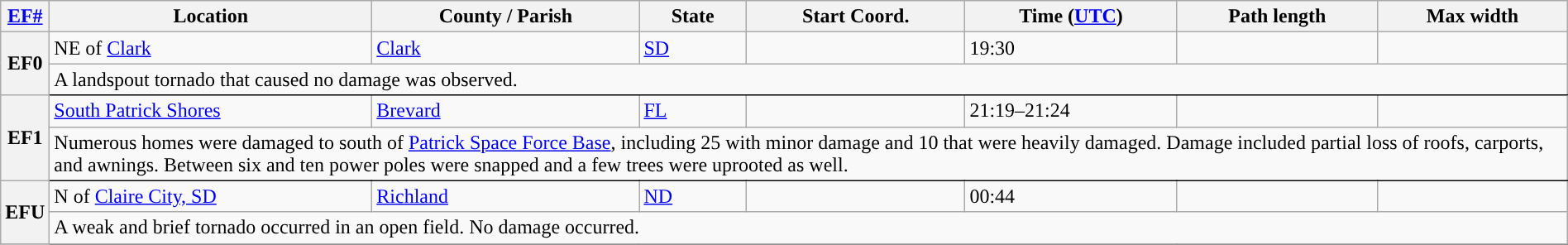<table class="wikitable sortable" style="width:100%;">
<tr>
<th scope="col" width="2%" align="center"><a href='#'>EF#</a></th>
<th scope="col" align="center" class="unsortable">Location</th>
<th scope="col" align="center" class="unsortable">County / Parish</th>
<th scope="col" align="center">State</th>
<th scope="col" align="center">Start Coord.</th>
<th scope="col" align="center">Time (<a href='#'>UTC</a>)</th>
<th scope="col" align="center">Path length</th>
<th scope="col" align="center">Max width</th>
</tr>
<tr>
<th scope="row" rowspan="2" style="background-color:#">EF0</th>
<td>NE of <a href='#'>Clark</a></td>
<td><a href='#'>Clark</a></td>
<td><a href='#'>SD</a></td>
<td></td>
<td>19:30</td>
<td></td>
<td></td>
</tr>
<tr class="expand-child">
<td colspan="8" style=" border-bottom: 1px solid black;">A landspout tornado that caused no damage was observed.</td>
</tr>
<tr>
<th scope="row" rowspan="2" style="background-color:#">EF1</th>
<td><a href='#'>South Patrick Shores</a></td>
<td><a href='#'>Brevard</a></td>
<td><a href='#'>FL</a></td>
<td></td>
<td>21:19–21:24</td>
<td></td>
<td></td>
</tr>
<tr class="expand-child">
<td colspan="8" style=" border-bottom: 1px solid black;">Numerous homes were damaged to south of <a href='#'>Patrick Space Force Base</a>, including 25 with minor damage and 10 that were heavily damaged. Damage included partial loss of roofs, carports, and awnings. Between six and ten power poles were snapped and a few trees were uprooted as well.</td>
</tr>
<tr>
<th scope="row" rowspan="2" style="background-color:#">EFU</th>
<td>N of <a href='#'>Claire City, SD</a></td>
<td><a href='#'>Richland</a></td>
<td><a href='#'>ND</a></td>
<td></td>
<td>00:44</td>
<td></td>
<td></td>
</tr>
<tr class="expand-child">
<td colspan="8" style=" border-bottom: 1px solid black;">A weak and brief tornado occurred in an open field. No damage occurred.</td>
</tr>
<tr>
</tr>
</table>
